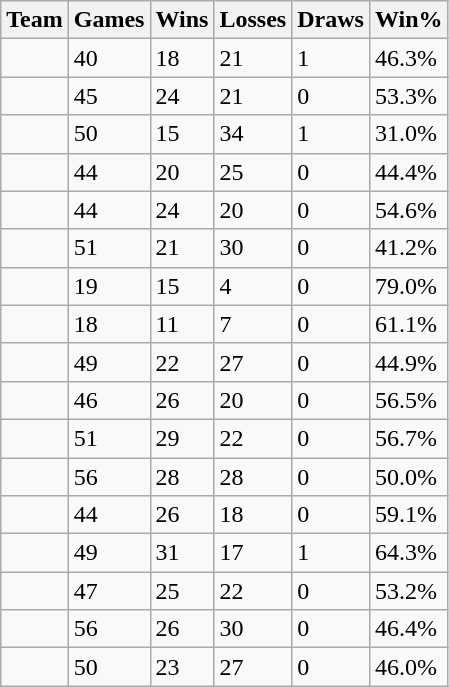<table class="wikitable sortable">
<tr>
<th><strong>Team</strong></th>
<th><strong>Games</strong></th>
<th><strong>Wins</strong></th>
<th><strong>Losses</strong></th>
<th><strong>Draws</strong></th>
<th><strong>Win%</strong></th>
</tr>
<tr>
<td></td>
<td>40</td>
<td>18</td>
<td>21</td>
<td>1</td>
<td>46.3%</td>
</tr>
<tr>
<td></td>
<td>45</td>
<td>24</td>
<td>21</td>
<td>0</td>
<td>53.3%</td>
</tr>
<tr>
<td></td>
<td>50</td>
<td>15</td>
<td>34</td>
<td>1</td>
<td>31.0%</td>
</tr>
<tr>
<td></td>
<td>44</td>
<td>20</td>
<td>25</td>
<td>0</td>
<td>44.4%</td>
</tr>
<tr>
<td></td>
<td>44</td>
<td>24</td>
<td>20</td>
<td>0</td>
<td>54.6%</td>
</tr>
<tr>
<td></td>
<td>51</td>
<td>21</td>
<td>30</td>
<td>0</td>
<td>41.2%</td>
</tr>
<tr>
<td></td>
<td>19</td>
<td>15</td>
<td>4</td>
<td>0</td>
<td>79.0%</td>
</tr>
<tr>
<td></td>
<td>18</td>
<td>11</td>
<td>7</td>
<td>0</td>
<td>61.1%</td>
</tr>
<tr>
<td></td>
<td>49</td>
<td>22</td>
<td>27</td>
<td>0</td>
<td>44.9%</td>
</tr>
<tr>
<td></td>
<td>46</td>
<td>26</td>
<td>20</td>
<td>0</td>
<td>56.5%</td>
</tr>
<tr>
<td></td>
<td>51</td>
<td>29</td>
<td>22</td>
<td>0</td>
<td>56.7%</td>
</tr>
<tr>
<td></td>
<td>56</td>
<td>28</td>
<td>28</td>
<td>0</td>
<td>50.0%</td>
</tr>
<tr>
<td></td>
<td>44</td>
<td>26</td>
<td>18</td>
<td>0</td>
<td>59.1%</td>
</tr>
<tr>
<td></td>
<td>49</td>
<td>31</td>
<td>17</td>
<td>1</td>
<td>64.3%</td>
</tr>
<tr>
<td></td>
<td>47</td>
<td>25</td>
<td>22</td>
<td>0</td>
<td>53.2%</td>
</tr>
<tr>
<td></td>
<td>56</td>
<td>26</td>
<td>30</td>
<td>0</td>
<td>46.4%</td>
</tr>
<tr>
<td></td>
<td>50</td>
<td>23</td>
<td>27</td>
<td>0</td>
<td>46.0%</td>
</tr>
</table>
